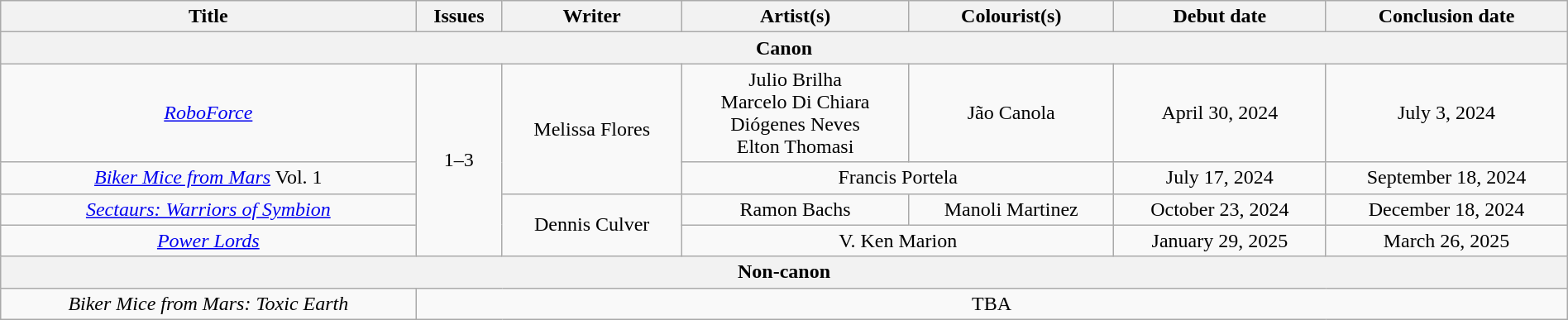<table class="wikitable" width="100%" style="text-align: center;">
<tr>
<th scope="col">Title</th>
<th scope="col">Issues</th>
<th scope="col">Writer</th>
<th scope="col">Artist(s)</th>
<th scope="col">Colourist(s)</th>
<th scope="col">Debut date</th>
<th scope="col">Conclusion date</th>
</tr>
<tr>
<th colspan="7">Canon</th>
</tr>
<tr>
<td><a href='#'><em>RoboForce</em></a></td>
<td rowspan="4">1–3</td>
<td rowspan="2">Melissa Flores</td>
<td>Julio Brilha<br>Marcelo Di Chiara<br>Diógenes Neves<br>Elton Thomasi</td>
<td>Jão Canola</td>
<td>April 30, 2024</td>
<td>July 3, 2024</td>
</tr>
<tr>
<td><em><a href='#'>Biker Mice from Mars</a></em> Vol. 1</td>
<td colspan="2">Francis Portela</td>
<td>July 17, 2024</td>
<td>September 18, 2024</td>
</tr>
<tr>
<td><em><a href='#'>Sectaurs: Warriors of Symbion</a></em></td>
<td rowspan="2">Dennis Culver</td>
<td>Ramon Bachs</td>
<td>Manoli Martinez</td>
<td>October 23, 2024</td>
<td>December 18, 2024</td>
</tr>
<tr>
<td><em><a href='#'>Power Lords</a></em></td>
<td colspan="2">V. Ken Marion</td>
<td>January 29, 2025</td>
<td>March 26, 2025</td>
</tr>
<tr>
<th colspan="7">Non-canon</th>
</tr>
<tr>
<td><em>Biker Mice from Mars: Toxic Earth</em></td>
<td colspan="6">TBA</td>
</tr>
</table>
